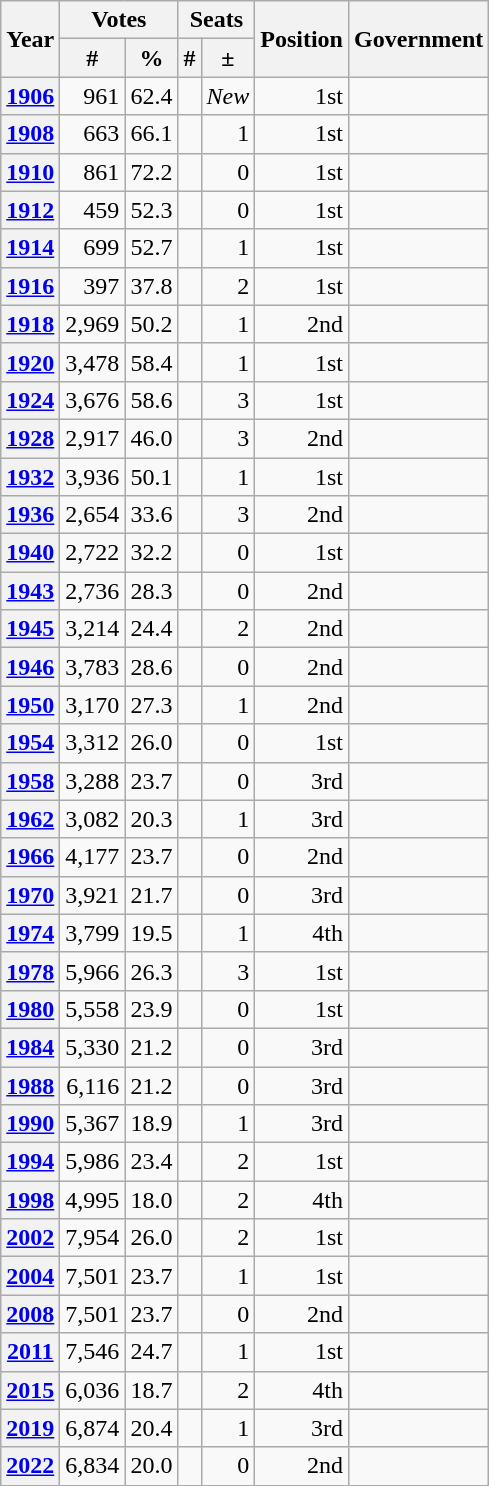<table class=wikitable style="text-align: right;">
<tr>
<th rowspan="2" align="left">Year</th>
<th colspan="2">Votes</th>
<th colspan="2">Seats</th>
<th rowspan="2" align="left">Position</th>
<th rowspan="2" align="left">Government</th>
</tr>
<tr>
<th>#</th>
<th>%</th>
<th>#</th>
<th>±</th>
</tr>
<tr>
<th><a href='#'>1906</a></th>
<td>961</td>
<td>62.4</td>
<td></td>
<td><em>New</em></td>
<td> 1st</td>
<td></td>
</tr>
<tr>
<th><a href='#'>1908</a></th>
<td>663</td>
<td>66.1</td>
<td></td>
<td> 1</td>
<td> 1st</td>
<td></td>
</tr>
<tr>
<th><a href='#'>1910</a></th>
<td>861</td>
<td>72.2</td>
<td></td>
<td> 0</td>
<td> 1st</td>
<td></td>
</tr>
<tr>
<th><a href='#'>1912</a></th>
<td>459</td>
<td>52.3</td>
<td></td>
<td> 0</td>
<td> 1st</td>
<td></td>
</tr>
<tr>
<th><a href='#'>1914</a></th>
<td>699</td>
<td>52.7</td>
<td></td>
<td> 1</td>
<td> 1st</td>
<td></td>
</tr>
<tr>
<th><a href='#'>1916</a></th>
<td>397</td>
<td>37.8</td>
<td></td>
<td> 2</td>
<td> 1st</td>
<td></td>
</tr>
<tr>
<th><a href='#'>1918</a></th>
<td>2,969</td>
<td>50.2</td>
<td></td>
<td> 1</td>
<td> 2nd</td>
<td></td>
</tr>
<tr>
<th><a href='#'>1920</a></th>
<td>3,478</td>
<td>58.4</td>
<td></td>
<td> 1</td>
<td> 1st</td>
<td></td>
</tr>
<tr>
<th><a href='#'>1924</a></th>
<td>3,676</td>
<td>58.6</td>
<td></td>
<td> 3</td>
<td> 1st</td>
<td></td>
</tr>
<tr>
<th><a href='#'>1928</a></th>
<td>2,917</td>
<td>46.0</td>
<td></td>
<td> 3</td>
<td> 2nd</td>
<td></td>
</tr>
<tr>
<th><a href='#'>1932</a></th>
<td>3,936</td>
<td>50.1</td>
<td></td>
<td> 1</td>
<td> 1st</td>
<td></td>
</tr>
<tr>
<th><a href='#'>1936</a></th>
<td>2,654</td>
<td>33.6</td>
<td></td>
<td> 3</td>
<td> 2nd</td>
<td></td>
</tr>
<tr>
<th><a href='#'>1940</a></th>
<td>2,722</td>
<td>32.2</td>
<td></td>
<td> 0</td>
<td> 1st</td>
<td></td>
</tr>
<tr>
<th><a href='#'>1943</a></th>
<td>2,736</td>
<td>28.3</td>
<td></td>
<td> 0</td>
<td> 2nd</td>
<td></td>
</tr>
<tr>
<th><a href='#'>1945</a></th>
<td>3,214</td>
<td>24.4</td>
<td></td>
<td> 2</td>
<td> 2nd</td>
<td></td>
</tr>
<tr>
<th><a href='#'>1946</a></th>
<td>3,783</td>
<td>28.6</td>
<td></td>
<td> 0</td>
<td> 2nd</td>
<td></td>
</tr>
<tr>
<th><a href='#'>1950</a></th>
<td>3,170</td>
<td>27.3</td>
<td></td>
<td> 1</td>
<td> 2nd</td>
<td></td>
</tr>
<tr>
<th><a href='#'>1954</a></th>
<td>3,312</td>
<td>26.0</td>
<td></td>
<td> 0</td>
<td> 1st</td>
<td></td>
</tr>
<tr>
<th><a href='#'>1958</a></th>
<td>3,288</td>
<td>23.7</td>
<td></td>
<td> 0</td>
<td> 3rd</td>
<td></td>
</tr>
<tr>
<th><a href='#'>1962</a></th>
<td>3,082</td>
<td>20.3</td>
<td></td>
<td> 1</td>
<td> 3rd</td>
<td></td>
</tr>
<tr>
<th><a href='#'>1966</a></th>
<td>4,177</td>
<td>23.7</td>
<td></td>
<td> 0</td>
<td> 2nd</td>
<td></td>
</tr>
<tr>
<th><a href='#'>1970</a></th>
<td>3,921</td>
<td>21.7</td>
<td></td>
<td> 0</td>
<td> 3rd</td>
<td></td>
</tr>
<tr>
<th><a href='#'>1974</a></th>
<td>3,799</td>
<td>19.5</td>
<td></td>
<td> 1</td>
<td> 4th</td>
<td></td>
</tr>
<tr>
<th><a href='#'>1978</a></th>
<td>5,966</td>
<td>26.3</td>
<td></td>
<td> 3</td>
<td> 1st</td>
<td></td>
</tr>
<tr>
<th><a href='#'>1980</a></th>
<td>5,558</td>
<td>23.9</td>
<td></td>
<td> 0</td>
<td> 1st</td>
<td></td>
</tr>
<tr>
<th><a href='#'>1984</a></th>
<td>5,330</td>
<td>21.2</td>
<td></td>
<td> 0</td>
<td> 3rd</td>
<td></td>
</tr>
<tr>
<th><a href='#'>1988</a></th>
<td>6,116</td>
<td>21.2</td>
<td></td>
<td> 0</td>
<td> 3rd</td>
<td></td>
</tr>
<tr>
<th><a href='#'>1990</a></th>
<td>5,367</td>
<td>18.9</td>
<td></td>
<td> 1</td>
<td> 3rd</td>
<td></td>
</tr>
<tr>
<th><a href='#'>1994</a></th>
<td>5,986</td>
<td>23.4</td>
<td></td>
<td> 2</td>
<td> 1st</td>
<td></td>
</tr>
<tr>
<th><a href='#'>1998</a></th>
<td>4,995</td>
<td>18.0</td>
<td></td>
<td> 2</td>
<td> 4th</td>
<td></td>
</tr>
<tr>
<th><a href='#'>2002</a></th>
<td>7,954</td>
<td>26.0</td>
<td></td>
<td> 2</td>
<td> 1st</td>
<td></td>
</tr>
<tr>
<th><a href='#'>2004</a></th>
<td>7,501</td>
<td>23.7</td>
<td></td>
<td> 1</td>
<td> 1st</td>
<td></td>
</tr>
<tr>
<th><a href='#'>2008</a></th>
<td>7,501</td>
<td>23.7</td>
<td></td>
<td> 0</td>
<td> 2nd</td>
<td></td>
</tr>
<tr>
<th><a href='#'>2011</a></th>
<td>7,546</td>
<td>24.7</td>
<td></td>
<td> 1</td>
<td> 1st</td>
<td></td>
</tr>
<tr>
<th><a href='#'>2015</a></th>
<td>6,036</td>
<td>18.7</td>
<td></td>
<td> 2</td>
<td> 4th</td>
<td></td>
</tr>
<tr>
<th><a href='#'>2019</a></th>
<td>6,874</td>
<td>20.4</td>
<td></td>
<td> 1</td>
<td> 3rd</td>
<td></td>
</tr>
<tr>
<th><a href='#'>2022</a></th>
<td>6,834</td>
<td>20.0</td>
<td></td>
<td> 0</td>
<td> 2nd</td>
<td></td>
</tr>
</table>
